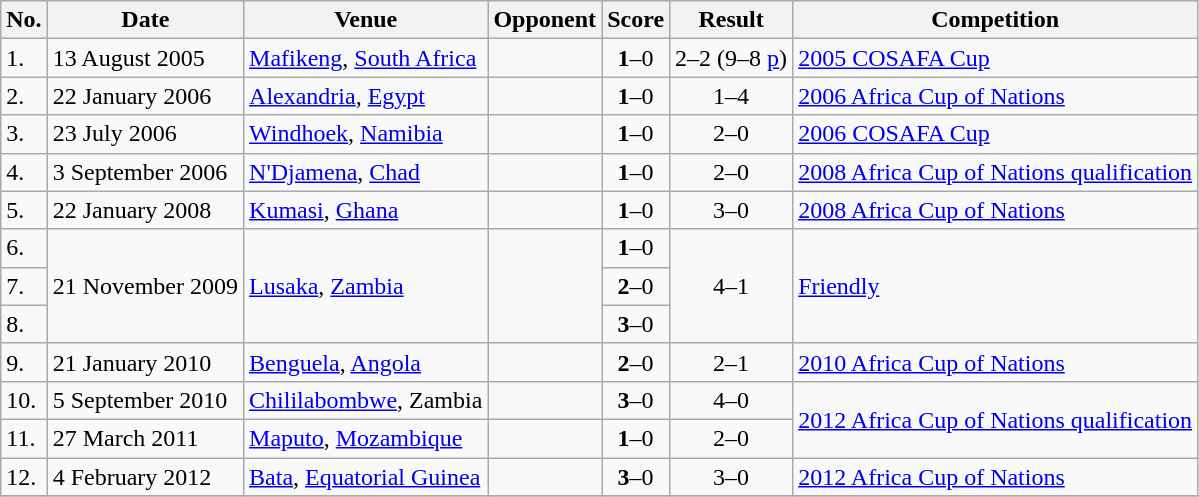<table class="wikitable">
<tr>
<th>No.</th>
<th>Date</th>
<th>Venue</th>
<th>Opponent</th>
<th>Score</th>
<th>Result</th>
<th>Competition</th>
</tr>
<tr>
<td>1.</td>
<td>13 August 2005</td>
<td><a href='#'>Mafikeng</a>, <a href='#'>South Africa</a></td>
<td></td>
<td align=center><strong>1</strong>–0</td>
<td align=center>2–2 (9–8 <a href='#'>p</a>)</td>
<td><a href='#'>2005 COSAFA Cup</a></td>
</tr>
<tr>
<td>2.</td>
<td>22 January 2006</td>
<td><a href='#'>Alexandria</a>, <a href='#'>Egypt</a></td>
<td></td>
<td align=center><strong>1</strong>–0</td>
<td align=center>1–4</td>
<td><a href='#'>2006 Africa Cup of Nations</a></td>
</tr>
<tr>
<td>3.</td>
<td>23 July 2006</td>
<td><a href='#'>Windhoek</a>, <a href='#'>Namibia</a></td>
<td></td>
<td align=center><strong>1</strong>–0</td>
<td align=center>2–0</td>
<td><a href='#'>2006 COSAFA Cup</a></td>
</tr>
<tr>
<td>4.</td>
<td>3 September 2006</td>
<td><a href='#'>N'Djamena</a>, <a href='#'>Chad</a></td>
<td></td>
<td align=center><strong>1</strong>–0</td>
<td align=center>2–0</td>
<td><a href='#'>2008 Africa Cup of Nations qualification</a></td>
</tr>
<tr>
<td>5.</td>
<td>22 January 2008</td>
<td><a href='#'>Kumasi</a>, <a href='#'>Ghana</a></td>
<td></td>
<td align=center><strong>1</strong>–0</td>
<td align=center>3–0</td>
<td><a href='#'>2008 Africa Cup of Nations</a></td>
</tr>
<tr>
<td>6.</td>
<td rowspan=3>21 November 2009</td>
<td rowspan=3><a href='#'>Lusaka</a>, <a href='#'>Zambia</a></td>
<td rowspan=3></td>
<td align=center><strong>1</strong>–0</td>
<td rowspan=3 align=center>4–1</td>
<td rowspan=3><a href='#'>Friendly</a></td>
</tr>
<tr>
<td>7.</td>
<td align=center><strong>2</strong>–0</td>
</tr>
<tr>
<td>8.</td>
<td align=center><strong>3</strong>–0</td>
</tr>
<tr>
<td>9.</td>
<td>21 January 2010</td>
<td><a href='#'>Benguela</a>, <a href='#'>Angola</a></td>
<td></td>
<td align=center><strong>2</strong>–0</td>
<td align=center>2–1</td>
<td><a href='#'>2010 Africa Cup of Nations</a></td>
</tr>
<tr>
<td>10.</td>
<td>5 September 2010</td>
<td><a href='#'>Chililabombwe</a>, Zambia</td>
<td></td>
<td align=center><strong>3</strong>–0</td>
<td align=center>4–0</td>
<td rowspan=2><a href='#'>2012 Africa Cup of Nations qualification</a></td>
</tr>
<tr>
<td>11.</td>
<td>27 March 2011</td>
<td><a href='#'>Maputo</a>, <a href='#'>Mozambique</a></td>
<td></td>
<td align=center><strong>1</strong>–0</td>
<td align=center>2–0</td>
</tr>
<tr>
<td>12.</td>
<td>4 February 2012</td>
<td><a href='#'>Bata</a>, <a href='#'>Equatorial Guinea</a></td>
<td></td>
<td align=center><strong>3</strong>–0</td>
<td align=center>3–0</td>
<td><a href='#'>2012 Africa Cup of Nations</a></td>
</tr>
<tr>
</tr>
</table>
